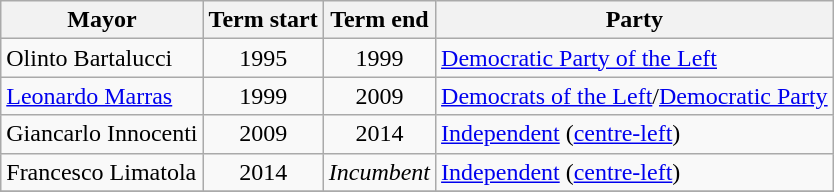<table class="wikitable">
<tr>
<th>Mayor</th>
<th>Term start</th>
<th>Term end</th>
<th>Party</th>
</tr>
<tr>
<td>Olinto Bartalucci</td>
<td align=center>1995</td>
<td align=center>1999</td>
<td><a href='#'>Democratic Party of the Left</a></td>
</tr>
<tr>
<td><a href='#'>Leonardo Marras</a></td>
<td align=center>1999</td>
<td align=center>2009</td>
<td><a href='#'>Democrats of the Left</a>/<a href='#'>Democratic Party</a></td>
</tr>
<tr>
<td>Giancarlo Innocenti</td>
<td align=center>2009</td>
<td align=center>2014</td>
<td><a href='#'>Independent</a> (<a href='#'>centre-left</a>)</td>
</tr>
<tr>
<td>Francesco Limatola</td>
<td align=center>2014</td>
<td align=center><em>Incumbent</em></td>
<td><a href='#'>Independent</a> (<a href='#'>centre-left</a>)</td>
</tr>
<tr>
</tr>
</table>
